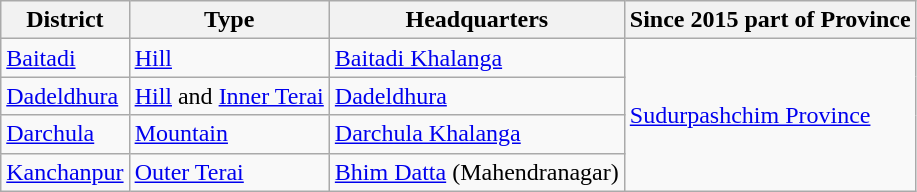<table class="wikitable">
<tr>
<th>District</th>
<th>Type</th>
<th>Headquarters</th>
<th>Since 2015 part of Province</th>
</tr>
<tr>
<td><a href='#'>Baitadi</a></td>
<td><a href='#'>Hill</a></td>
<td><a href='#'>Baitadi Khalanga</a></td>
<td rowspan="4"><a href='#'>Sudurpashchim Province</a></td>
</tr>
<tr>
<td><a href='#'>Dadeldhura</a></td>
<td><a href='#'>Hill</a> and <a href='#'>Inner Terai</a></td>
<td><a href='#'>Dadeldhura</a></td>
</tr>
<tr>
<td><a href='#'>Darchula</a></td>
<td><a href='#'>Mountain</a></td>
<td><a href='#'>Darchula Khalanga</a></td>
</tr>
<tr>
<td><a href='#'>Kanchanpur</a></td>
<td><a href='#'>Outer Terai</a></td>
<td><a href='#'>Bhim Datta</a> (Mahendranagar)</td>
</tr>
</table>
